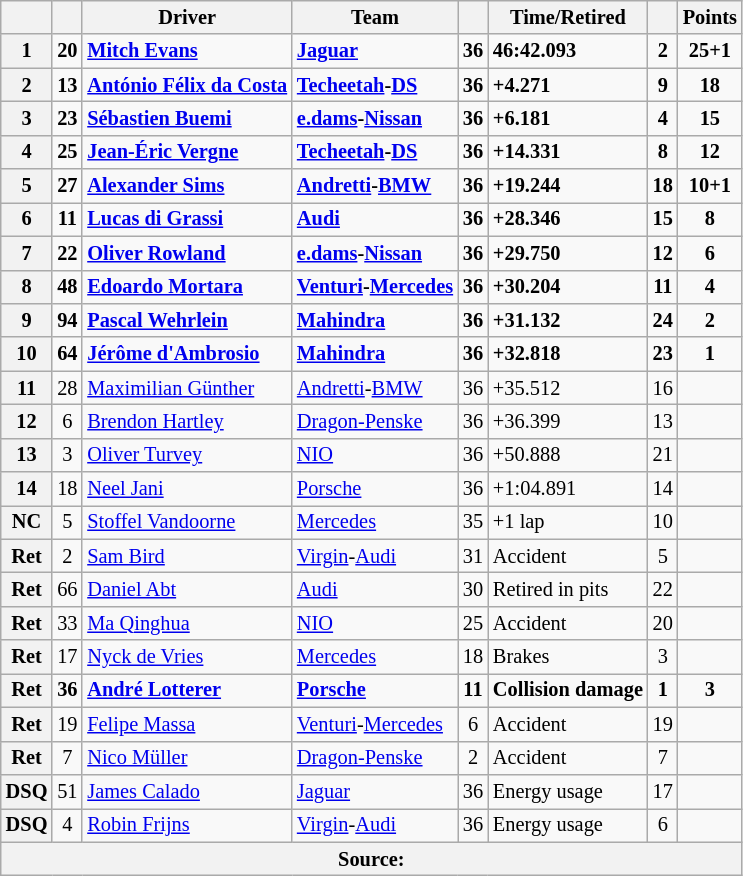<table class="wikitable sortable" style="font-size: 85%">
<tr>
<th scope="col"></th>
<th scope="col"></th>
<th scope="col">Driver</th>
<th scope="col">Team</th>
<th scope="col"></th>
<th scope="col" class="unsortable">Time/Retired</th>
<th scope="col"></th>
<th scope="col">Points</th>
</tr>
<tr style="font-weight:bold">
<th scope="row">1</th>
<td align="center">20</td>
<td data-sort-value="EVA"> <a href='#'>Mitch Evans</a></td>
<td><a href='#'>Jaguar</a></td>
<td align="center">36</td>
<td>46:42.093</td>
<td align="center">2</td>
<td align="center">25+1</td>
</tr>
<tr style="font-weight:bold">
<th scope="row">2</th>
<td align="center">13</td>
<td data-sort-value="COS"> <a href='#'>António Félix da Costa</a></td>
<td><a href='#'>Techeetah</a>-<a href='#'>DS</a></td>
<td align="center">36</td>
<td>+4.271</td>
<td align="center">9</td>
<td align="center">18</td>
</tr>
<tr style="font-weight:bold">
<th scope="row">3</th>
<td align="center">23</td>
<td data-sort-value="BUE"> <a href='#'>Sébastien Buemi</a></td>
<td><a href='#'>e.dams</a>-<a href='#'>Nissan</a></td>
<td align="center">36</td>
<td>+6.181</td>
<td align="center">4</td>
<td align="center">15</td>
</tr>
<tr style="font-weight:bold">
<th scope="row">4</th>
<td align="center">25</td>
<td data-sort-value="VER"> <a href='#'>Jean-Éric Vergne</a></td>
<td><a href='#'>Techeetah</a>-<a href='#'>DS</a></td>
<td align="center">36</td>
<td>+14.331</td>
<td align="center">8</td>
<td align="center">12</td>
</tr>
<tr style="font-weight:bold">
<th scope="row">5</th>
<td align="center">27</td>
<td data-sort-value="SIM"> <a href='#'>Alexander Sims</a></td>
<td><a href='#'>Andretti</a>-<a href='#'>BMW</a></td>
<td align="center">36</td>
<td>+19.244</td>
<td align="center">18</td>
<td align="center">10+1</td>
</tr>
<tr style="font-weight:bold">
<th scope="row">6</th>
<td align="center">11</td>
<td data-sort-value="GRA"> <a href='#'>Lucas di Grassi</a></td>
<td><a href='#'>Audi</a></td>
<td align="center">36</td>
<td>+28.346</td>
<td align="center">15</td>
<td align="center">8</td>
</tr>
<tr style="font-weight:bold">
<th scope="row">7</th>
<td align="center">22</td>
<td data-sort-value="ROW"> <a href='#'>Oliver Rowland</a></td>
<td><a href='#'>e.dams</a>-<a href='#'>Nissan</a></td>
<td align="center">36</td>
<td>+29.750</td>
<td align="center">12</td>
<td align="center">6</td>
</tr>
<tr style="font-weight:bold">
<th scope="row">8</th>
<td align="center">48</td>
<td data-sort-value="MOR"> <a href='#'>Edoardo Mortara</a></td>
<td><a href='#'>Venturi</a>-<a href='#'>Mercedes</a></td>
<td align="center">36</td>
<td>+30.204</td>
<td align="center">11</td>
<td align="center">4</td>
</tr>
<tr style="font-weight:bold">
<th scope="row">9</th>
<td align="center">94</td>
<td data-sort-value="WEH"> <a href='#'>Pascal Wehrlein</a></td>
<td><a href='#'>Mahindra</a></td>
<td align="center">36</td>
<td>+31.132</td>
<td align="center">24</td>
<td align="center">2</td>
</tr>
<tr style="font-weight:bold">
<th scope="row">10</th>
<td align="center">64</td>
<td data-sort-value="AMB"> <a href='#'>Jérôme d'Ambrosio</a></td>
<td><a href='#'>Mahindra</a></td>
<td align="center">36</td>
<td>+32.818</td>
<td align="center">23</td>
<td align="center">1</td>
</tr>
<tr>
<th scope="row">11</th>
<td align="center">28</td>
<td data-sort-value="GUN"> <a href='#'>Maximilian Günther</a></td>
<td><a href='#'>Andretti</a>-<a href='#'>BMW</a></td>
<td align="center">36</td>
<td>+35.512</td>
<td align="center">16</td>
<td></td>
</tr>
<tr>
<th scope="row">12</th>
<td align="center">6</td>
<td data-sort-value="HAR"> <a href='#'>Brendon Hartley</a></td>
<td><a href='#'>Dragon-Penske</a></td>
<td align="center">36</td>
<td>+36.399</td>
<td align="center">13</td>
<td></td>
</tr>
<tr>
<th scope="row">13</th>
<td align="center">3</td>
<td data-sort-value="TUR"> <a href='#'>Oliver Turvey</a></td>
<td><a href='#'>NIO</a></td>
<td align="center">36</td>
<td>+50.888</td>
<td align="center">21</td>
<td></td>
</tr>
<tr>
<th scope="row">14</th>
<td align="center">18</td>
<td data-sort-value="JAN"> <a href='#'>Neel Jani</a></td>
<td><a href='#'>Porsche</a></td>
<td align="center">36</td>
<td>+1:04.891</td>
<td align="center">14</td>
<td></td>
</tr>
<tr>
<th scope="row" data-sort-value="15">NC</th>
<td align="center">5</td>
<td data-sort-value="VAN"> <a href='#'>Stoffel Vandoorne</a></td>
<td><a href='#'>Mercedes</a></td>
<td align="center">35</td>
<td>+1 lap</td>
<td align="center">10</td>
<td></td>
</tr>
<tr>
<th scope="row" data-sort-value="16">Ret</th>
<td align="center">2</td>
<td data-sort-value="BIR"> <a href='#'>Sam Bird</a></td>
<td><a href='#'>Virgin</a>-<a href='#'>Audi</a></td>
<td align="center">31</td>
<td>Accident</td>
<td align="center">5</td>
<td></td>
</tr>
<tr>
<th scope="row" data-sort-value="17">Ret</th>
<td align="center">66</td>
<td data-sort-value="ABT"> <a href='#'>Daniel Abt</a></td>
<td><a href='#'>Audi</a></td>
<td align="center">30</td>
<td>Retired in pits</td>
<td align="center">22</td>
<td></td>
</tr>
<tr>
<th scope="row" data-sort-value="18">Ret</th>
<td align="center">33</td>
<td data-sort-value="QIN"> <a href='#'>Ma Qinghua</a></td>
<td><a href='#'>NIO</a></td>
<td align="center">25</td>
<td>Accident</td>
<td align="center">20</td>
<td></td>
</tr>
<tr>
<th scope="row" data-sort-value="19">Ret</th>
<td align="center">17</td>
<td data-sort-value="DEV"> <a href='#'>Nyck de Vries</a></td>
<td><a href='#'>Mercedes</a></td>
<td align="center">18</td>
<td>Brakes</td>
<td align="center">3</td>
<td></td>
</tr>
<tr style="font-weight:bold">
<th scope="row" data-sort-value="20">Ret</th>
<td align="center">36</td>
<td data-sort-value="LOT"> <a href='#'>André Lotterer</a></td>
<td><a href='#'>Porsche</a></td>
<td align="center">11</td>
<td>Collision damage</td>
<td align="center">1</td>
<td align="center">3</td>
</tr>
<tr>
<th scope="row" data-sort-value="21">Ret</th>
<td align="center">19</td>
<td data-sort-value="MAS"> <a href='#'>Felipe Massa</a></td>
<td><a href='#'>Venturi</a>-<a href='#'>Mercedes</a></td>
<td align="center">6</td>
<td>Accident</td>
<td align="center">19</td>
<td></td>
</tr>
<tr>
<th scope="row" data-sort-value="22">Ret</th>
<td align="center">7</td>
<td data-sort-value="MUL"> <a href='#'>Nico Müller</a></td>
<td><a href='#'>Dragon-Penske</a></td>
<td align="center">2</td>
<td>Accident</td>
<td align="center">7</td>
<td></td>
</tr>
<tr>
<th scope="row" data-sort-value="23">DSQ</th>
<td align="center">51</td>
<td data-sort-value="CAL"> <a href='#'>James Calado</a></td>
<td><a href='#'>Jaguar</a></td>
<td align="center">36</td>
<td>Energy usage</td>
<td align="center">17</td>
<td></td>
</tr>
<tr>
<th scope="row" data-sort-value="24">DSQ</th>
<td align="center">4</td>
<td data-sort-value="FRI"> <a href='#'>Robin Frijns</a></td>
<td><a href='#'>Virgin</a>-<a href='#'>Audi</a></td>
<td align="center">36</td>
<td>Energy usage</td>
<td align="center">6</td>
<td></td>
</tr>
<tr>
<th colspan="8">Source:</th>
</tr>
</table>
